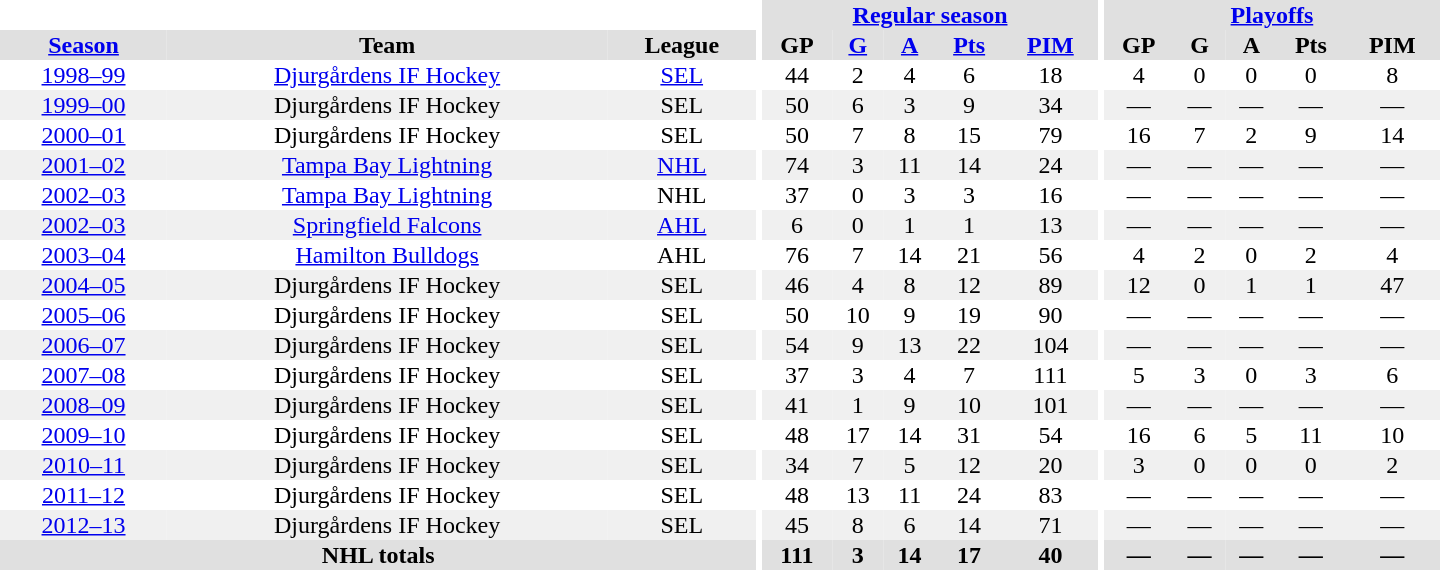<table border="0" cellpadding="1" cellspacing="0" style="text-align:center; width:60em">
<tr bgcolor="#e0e0e0">
<th colspan="3" bgcolor="#ffffff"></th>
<th rowspan="99" bgcolor="#ffffff"></th>
<th colspan="5"><a href='#'>Regular season</a></th>
<th rowspan="99" bgcolor="#ffffff"></th>
<th colspan="5"><a href='#'>Playoffs</a></th>
</tr>
<tr bgcolor="#e0e0e0">
<th><a href='#'>Season</a></th>
<th>Team</th>
<th>League</th>
<th>GP</th>
<th><a href='#'>G</a></th>
<th><a href='#'>A</a></th>
<th><a href='#'>Pts</a></th>
<th><a href='#'>PIM</a></th>
<th>GP</th>
<th>G</th>
<th>A</th>
<th>Pts</th>
<th>PIM</th>
</tr>
<tr>
<td><a href='#'>1998–99</a></td>
<td><a href='#'>Djurgårdens IF Hockey</a></td>
<td><a href='#'>SEL</a></td>
<td>44</td>
<td>2</td>
<td>4</td>
<td>6</td>
<td>18</td>
<td>4</td>
<td>0</td>
<td>0</td>
<td>0</td>
<td>8</td>
</tr>
<tr bgcolor="#f0f0f0">
<td><a href='#'>1999–00</a></td>
<td>Djurgårdens IF Hockey</td>
<td>SEL</td>
<td>50</td>
<td>6</td>
<td>3</td>
<td>9</td>
<td>34</td>
<td>—</td>
<td>—</td>
<td>—</td>
<td>—</td>
<td>—</td>
</tr>
<tr>
<td><a href='#'>2000–01</a></td>
<td>Djurgårdens IF Hockey</td>
<td>SEL</td>
<td>50</td>
<td>7</td>
<td>8</td>
<td>15</td>
<td>79</td>
<td>16</td>
<td>7</td>
<td>2</td>
<td>9</td>
<td>14</td>
</tr>
<tr bgcolor="#f0f0f0">
<td><a href='#'>2001–02</a></td>
<td><a href='#'>Tampa Bay Lightning</a></td>
<td><a href='#'>NHL</a></td>
<td>74</td>
<td>3</td>
<td>11</td>
<td>14</td>
<td>24</td>
<td>—</td>
<td>—</td>
<td>—</td>
<td>—</td>
<td>—</td>
</tr>
<tr>
<td><a href='#'>2002–03</a></td>
<td><a href='#'>Tampa Bay Lightning</a></td>
<td>NHL</td>
<td>37</td>
<td>0</td>
<td>3</td>
<td>3</td>
<td>16</td>
<td>—</td>
<td>—</td>
<td>—</td>
<td>—</td>
<td>—</td>
</tr>
<tr bgcolor="#f0f0f0">
<td><a href='#'>2002–03</a></td>
<td><a href='#'>Springfield Falcons</a></td>
<td><a href='#'>AHL</a></td>
<td>6</td>
<td>0</td>
<td>1</td>
<td>1</td>
<td>13</td>
<td>—</td>
<td>—</td>
<td>—</td>
<td>—</td>
<td>—</td>
</tr>
<tr>
<td><a href='#'>2003–04</a></td>
<td><a href='#'>Hamilton Bulldogs</a></td>
<td>AHL</td>
<td>76</td>
<td>7</td>
<td>14</td>
<td>21</td>
<td>56</td>
<td>4</td>
<td>2</td>
<td>0</td>
<td>2</td>
<td>4</td>
</tr>
<tr bgcolor="#f0f0f0">
<td><a href='#'>2004–05</a></td>
<td>Djurgårdens IF Hockey</td>
<td>SEL</td>
<td>46</td>
<td>4</td>
<td>8</td>
<td>12</td>
<td>89</td>
<td>12</td>
<td>0</td>
<td>1</td>
<td>1</td>
<td>47</td>
</tr>
<tr>
<td><a href='#'>2005–06</a></td>
<td>Djurgårdens IF Hockey</td>
<td>SEL</td>
<td>50</td>
<td>10</td>
<td>9</td>
<td>19</td>
<td>90</td>
<td>—</td>
<td>—</td>
<td>—</td>
<td>—</td>
<td>—</td>
</tr>
<tr bgcolor="#f0f0f0">
<td><a href='#'>2006–07</a></td>
<td>Djurgårdens IF Hockey</td>
<td>SEL</td>
<td>54</td>
<td>9</td>
<td>13</td>
<td>22</td>
<td>104</td>
<td>—</td>
<td>—</td>
<td>—</td>
<td>—</td>
<td>—</td>
</tr>
<tr>
<td><a href='#'>2007–08</a></td>
<td>Djurgårdens IF Hockey</td>
<td>SEL</td>
<td>37</td>
<td>3</td>
<td>4</td>
<td>7</td>
<td>111</td>
<td>5</td>
<td>3</td>
<td>0</td>
<td>3</td>
<td>6</td>
</tr>
<tr bgcolor="#f0f0f0">
<td><a href='#'>2008–09</a></td>
<td>Djurgårdens IF Hockey</td>
<td>SEL</td>
<td>41</td>
<td>1</td>
<td>9</td>
<td>10</td>
<td>101</td>
<td>—</td>
<td>—</td>
<td>—</td>
<td>—</td>
<td>—</td>
</tr>
<tr>
<td><a href='#'>2009–10</a></td>
<td>Djurgårdens IF Hockey</td>
<td>SEL</td>
<td>48</td>
<td>17</td>
<td>14</td>
<td>31</td>
<td>54</td>
<td>16</td>
<td>6</td>
<td>5</td>
<td>11</td>
<td>10</td>
</tr>
<tr bgcolor="#f0f0f0">
<td><a href='#'>2010–11</a></td>
<td>Djurgårdens IF Hockey</td>
<td>SEL</td>
<td>34</td>
<td>7</td>
<td>5</td>
<td>12</td>
<td>20</td>
<td>3</td>
<td>0</td>
<td>0</td>
<td>0</td>
<td>2</td>
</tr>
<tr>
<td><a href='#'>2011–12</a></td>
<td>Djurgårdens IF Hockey</td>
<td>SEL</td>
<td>48</td>
<td>13</td>
<td>11</td>
<td>24</td>
<td>83</td>
<td>—</td>
<td>—</td>
<td>—</td>
<td>—</td>
<td>—</td>
</tr>
<tr bgcolor="#f0f0f0">
<td><a href='#'>2012–13</a></td>
<td>Djurgårdens IF Hockey</td>
<td>SEL</td>
<td>45</td>
<td>8</td>
<td>6</td>
<td>14</td>
<td>71</td>
<td>—</td>
<td>—</td>
<td>—</td>
<td>—</td>
<td>—</td>
</tr>
<tr bgcolor="#e0e0e0">
<th colspan="3">NHL totals</th>
<th>111</th>
<th>3</th>
<th>14</th>
<th>17</th>
<th>40</th>
<th>—</th>
<th>—</th>
<th>—</th>
<th>—</th>
<th>—</th>
</tr>
</table>
